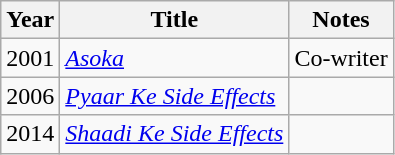<table class="wikitable sortable">
<tr>
<th>Year</th>
<th>Title</th>
<th class="unsortable">Notes</th>
</tr>
<tr>
<td>2001</td>
<td><em><a href='#'>Asoka</a></em></td>
<td>Co-writer</td>
</tr>
<tr>
<td>2006</td>
<td><em><a href='#'>Pyaar Ke Side Effects</a></em></td>
<td></td>
</tr>
<tr>
<td>2014</td>
<td><em><a href='#'>Shaadi Ke Side Effects</a></em></td>
<td></td>
</tr>
</table>
